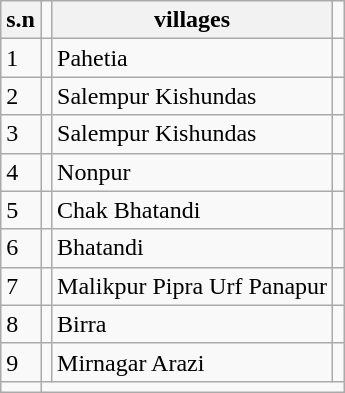<table class="wikitable">
<tr>
<th>s.n</th>
<td></td>
<th>villages</th>
</tr>
<tr>
<td>1</td>
<td></td>
<td>Pahetia</td>
<td></td>
</tr>
<tr>
<td>2</td>
<td></td>
<td>Salempur Kishundas</td>
<td></td>
</tr>
<tr>
<td>3</td>
<td></td>
<td>Salempur Kishundas</td>
<td></td>
</tr>
<tr>
<td>4</td>
<td></td>
<td>Nonpur</td>
<td></td>
</tr>
<tr>
<td>5</td>
<td></td>
<td>Chak Bhatandi</td>
<td></td>
</tr>
<tr>
<td>6</td>
<td></td>
<td>Bhatandi</td>
<td></td>
</tr>
<tr>
<td>7</td>
<td></td>
<td>Malikpur Pipra Urf Panapur</td>
</tr>
<tr>
<td>8</td>
<td></td>
<td>Birra</td>
<td></td>
</tr>
<tr>
<td>9</td>
<td></td>
<td>Mirnagar Arazi</td>
<td></td>
</tr>
<tr>
<td></td>
</tr>
</table>
